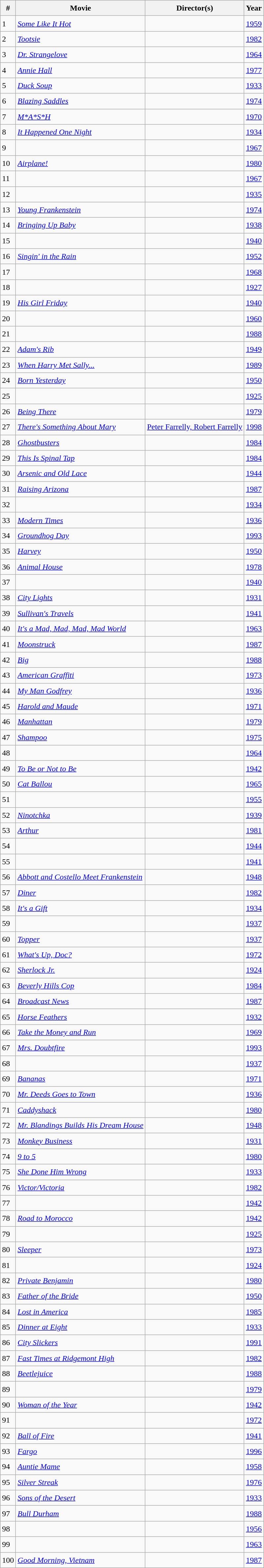<table class="wikitable sortable" style="font-size:1.00em; line-height:1.5em;">
<tr>
<th>#</th>
<th>Movie</th>
<th>Director(s)</th>
<th>Year</th>
</tr>
<tr>
<td>1</td>
<td><em><a href='#'>Some Like It Hot</a></em></td>
<td></td>
<td><a href='#'>1959</a></td>
</tr>
<tr>
<td>2</td>
<td><em><a href='#'>Tootsie</a></em></td>
<td></td>
<td><a href='#'>1982</a></td>
</tr>
<tr>
<td>3</td>
<td><em><a href='#'>Dr. Strangelove</a></em></td>
<td></td>
<td><a href='#'>1964</a></td>
</tr>
<tr>
<td>4</td>
<td><em><a href='#'>Annie Hall</a></em></td>
<td></td>
<td><a href='#'>1977</a></td>
</tr>
<tr>
<td>5</td>
<td><em><a href='#'>Duck Soup</a></em></td>
<td></td>
<td><a href='#'>1933</a></td>
</tr>
<tr>
<td>6</td>
<td><em><a href='#'>Blazing Saddles</a></em></td>
<td></td>
<td><a href='#'>1974</a></td>
</tr>
<tr>
<td>7</td>
<td><em><a href='#'>M*A*S*H</a></em></td>
<td></td>
<td><a href='#'>1970</a></td>
</tr>
<tr>
<td>8</td>
<td><em><a href='#'>It Happened One Night</a></em></td>
<td></td>
<td><a href='#'>1934</a></td>
</tr>
<tr>
<td>9</td>
<td></td>
<td></td>
<td><a href='#'>1967</a></td>
</tr>
<tr>
<td>10</td>
<td><em><a href='#'>Airplane!</a></em></td>
<td></td>
<td><a href='#'>1980</a></td>
</tr>
<tr>
<td>11</td>
<td></td>
<td></td>
<td><a href='#'>1967</a></td>
</tr>
<tr>
<td>12</td>
<td></td>
<td></td>
<td><a href='#'>1935</a></td>
</tr>
<tr>
<td>13</td>
<td><em><a href='#'>Young Frankenstein</a></em></td>
<td></td>
<td><a href='#'>1974</a></td>
</tr>
<tr>
<td>14</td>
<td><em><a href='#'>Bringing Up Baby</a></em></td>
<td></td>
<td><a href='#'>1938</a></td>
</tr>
<tr>
<td>15</td>
<td></td>
<td></td>
<td><a href='#'>1940</a></td>
</tr>
<tr>
<td>16</td>
<td><em><a href='#'>Singin' in the Rain</a></em></td>
<td></td>
<td><a href='#'>1952</a></td>
</tr>
<tr>
<td>17</td>
<td></td>
<td></td>
<td><a href='#'>1968</a></td>
</tr>
<tr>
<td>18</td>
<td></td>
<td></td>
<td><a href='#'>1927</a></td>
</tr>
<tr>
<td>19</td>
<td><em><a href='#'>His Girl Friday</a></em></td>
<td></td>
<td><a href='#'>1940</a></td>
</tr>
<tr>
<td>20</td>
<td></td>
<td></td>
<td><a href='#'>1960</a></td>
</tr>
<tr>
<td>21</td>
<td></td>
<td></td>
<td><a href='#'>1988</a></td>
</tr>
<tr>
<td>22</td>
<td><em><a href='#'>Adam's Rib</a></em></td>
<td></td>
<td><a href='#'>1949</a></td>
</tr>
<tr>
<td>23</td>
<td><em><a href='#'>When Harry Met Sally...</a></em></td>
<td></td>
<td><a href='#'>1989</a></td>
</tr>
<tr>
<td>24</td>
<td><em><a href='#'>Born Yesterday</a></em></td>
<td></td>
<td><a href='#'>1950</a></td>
</tr>
<tr>
<td>25</td>
<td></td>
<td></td>
<td><a href='#'>1925</a></td>
</tr>
<tr>
<td>26</td>
<td><em><a href='#'>Being There</a></em></td>
<td></td>
<td><a href='#'>1979</a></td>
</tr>
<tr>
<td>27</td>
<td><em><a href='#'>There's Something About Mary</a></em></td>
<td><a href='#'>Peter Farrelly, Robert Farrelly</a></td>
<td><a href='#'>1998</a></td>
</tr>
<tr>
<td>28</td>
<td><em><a href='#'>Ghostbusters</a></em></td>
<td></td>
<td><a href='#'>1984</a></td>
</tr>
<tr>
<td>29</td>
<td><em><a href='#'>This Is Spinal Tap</a></em></td>
<td></td>
<td><a href='#'>1984</a></td>
</tr>
<tr>
<td>30</td>
<td><em><a href='#'>Arsenic and Old Lace</a></em></td>
<td></td>
<td><a href='#'>1944</a></td>
</tr>
<tr>
<td>31</td>
<td><em><a href='#'>Raising Arizona</a></em></td>
<td></td>
<td><a href='#'>1987</a></td>
</tr>
<tr>
<td>32</td>
<td></td>
<td></td>
<td><a href='#'>1934</a></td>
</tr>
<tr>
<td>33</td>
<td><em><a href='#'>Modern Times</a></em></td>
<td></td>
<td><a href='#'>1936</a></td>
</tr>
<tr>
<td>34</td>
<td><em><a href='#'>Groundhog Day</a></em></td>
<td></td>
<td><a href='#'>1993</a></td>
</tr>
<tr>
<td>35</td>
<td><em><a href='#'>Harvey</a></em></td>
<td></td>
<td><a href='#'>1950</a></td>
</tr>
<tr>
<td>36</td>
<td><em><a href='#'>Animal House</a></em></td>
<td></td>
<td><a href='#'>1978</a></td>
</tr>
<tr>
<td>37</td>
<td></td>
<td></td>
<td><a href='#'>1940</a></td>
</tr>
<tr>
<td>38</td>
<td><em><a href='#'>City Lights</a></em></td>
<td></td>
<td><a href='#'>1931</a></td>
</tr>
<tr>
<td>39</td>
<td><em><a href='#'>Sullivan's Travels</a></em></td>
<td></td>
<td><a href='#'>1941</a></td>
</tr>
<tr>
<td>40</td>
<td><em><a href='#'>It's a Mad, Mad, Mad, Mad World</a></em></td>
<td></td>
<td><a href='#'>1963</a></td>
</tr>
<tr>
<td>41</td>
<td><em><a href='#'>Moonstruck</a></em></td>
<td></td>
<td><a href='#'>1987</a></td>
</tr>
<tr>
<td>42</td>
<td><em><a href='#'>Big</a></em></td>
<td></td>
<td><a href='#'>1988</a></td>
</tr>
<tr>
<td>43</td>
<td><em><a href='#'>American Graffiti</a></em></td>
<td></td>
<td><a href='#'>1973</a></td>
</tr>
<tr>
<td>44</td>
<td><em><a href='#'>My Man Godfrey</a></em></td>
<td></td>
<td><a href='#'>1936</a></td>
</tr>
<tr>
<td>45</td>
<td><em><a href='#'>Harold and Maude</a></em></td>
<td></td>
<td><a href='#'>1971</a></td>
</tr>
<tr>
<td>46</td>
<td><em><a href='#'>Manhattan</a></em></td>
<td></td>
<td><a href='#'>1979</a></td>
</tr>
<tr>
<td>47</td>
<td><em><a href='#'>Shampoo</a></em></td>
<td></td>
<td><a href='#'>1975</a></td>
</tr>
<tr>
<td>48</td>
<td></td>
<td></td>
<td><a href='#'>1964</a></td>
</tr>
<tr>
<td>49</td>
<td><em><a href='#'>To Be or Not to Be</a></em></td>
<td></td>
<td><a href='#'>1942</a></td>
</tr>
<tr>
<td>50</td>
<td><em><a href='#'>Cat Ballou</a></em></td>
<td></td>
<td><a href='#'>1965</a></td>
</tr>
<tr>
<td>51</td>
<td></td>
<td></td>
<td><a href='#'>1955</a></td>
</tr>
<tr>
<td>52</td>
<td><em><a href='#'>Ninotchka</a></em></td>
<td></td>
<td><a href='#'>1939</a></td>
</tr>
<tr>
<td>53</td>
<td><em><a href='#'>Arthur</a></em></td>
<td></td>
<td><a href='#'>1981</a></td>
</tr>
<tr>
<td>54</td>
<td></td>
<td></td>
<td><a href='#'>1944</a></td>
</tr>
<tr>
<td>55</td>
<td></td>
<td></td>
<td><a href='#'>1941</a></td>
</tr>
<tr>
<td>56</td>
<td><em><a href='#'>Abbott and Costello Meet Frankenstein</a></em></td>
<td></td>
<td><a href='#'>1948</a></td>
</tr>
<tr>
<td>57</td>
<td><em><a href='#'>Diner</a></em></td>
<td></td>
<td><a href='#'>1982</a></td>
</tr>
<tr>
<td>58</td>
<td><em><a href='#'>It's a Gift</a></em></td>
<td></td>
<td><a href='#'>1934</a></td>
</tr>
<tr>
<td>59</td>
<td></td>
<td></td>
<td><a href='#'>1937</a></td>
</tr>
<tr>
<td>60</td>
<td><em><a href='#'>Topper</a></em></td>
<td></td>
<td><a href='#'>1937</a></td>
</tr>
<tr>
<td>61</td>
<td><em><a href='#'>What's Up, Doc?</a></em></td>
<td></td>
<td><a href='#'>1972</a></td>
</tr>
<tr>
<td>62</td>
<td><em><a href='#'>Sherlock Jr.</a></em></td>
<td></td>
<td><a href='#'>1924</a></td>
</tr>
<tr>
<td>63</td>
<td><em><a href='#'>Beverly Hills Cop</a></em></td>
<td></td>
<td><a href='#'>1984</a></td>
</tr>
<tr>
<td>64</td>
<td><em><a href='#'>Broadcast News</a></em></td>
<td></td>
<td><a href='#'>1987</a></td>
</tr>
<tr>
<td>65</td>
<td><em><a href='#'>Horse Feathers</a></em></td>
<td></td>
<td><a href='#'>1932</a></td>
</tr>
<tr>
<td>66</td>
<td><em><a href='#'>Take the Money and Run</a></em></td>
<td></td>
<td><a href='#'>1969</a></td>
</tr>
<tr>
<td>67</td>
<td><em><a href='#'>Mrs. Doubtfire</a></em></td>
<td></td>
<td><a href='#'>1993</a></td>
</tr>
<tr>
<td>68</td>
<td></td>
<td></td>
<td><a href='#'>1937</a></td>
</tr>
<tr>
<td>69</td>
<td><em><a href='#'>Bananas</a></em></td>
<td></td>
<td><a href='#'>1971</a></td>
</tr>
<tr>
<td>70</td>
<td><em><a href='#'>Mr. Deeds Goes to Town</a></em></td>
<td></td>
<td><a href='#'>1936</a></td>
</tr>
<tr>
<td>71</td>
<td><em><a href='#'>Caddyshack</a></em></td>
<td></td>
<td><a href='#'>1980</a></td>
</tr>
<tr>
<td>72</td>
<td><em><a href='#'>Mr. Blandings Builds His Dream House</a></em></td>
<td></td>
<td><a href='#'>1948</a></td>
</tr>
<tr>
<td>73</td>
<td><em><a href='#'>Monkey Business</a></em></td>
<td></td>
<td><a href='#'>1931</a></td>
</tr>
<tr>
<td>74</td>
<td><em><a href='#'>9 to 5</a></em></td>
<td></td>
<td><a href='#'>1980</a></td>
</tr>
<tr>
<td>75</td>
<td><em><a href='#'>She Done Him Wrong</a></em></td>
<td></td>
<td><a href='#'>1933</a></td>
</tr>
<tr>
<td>76</td>
<td><em><a href='#'>Victor/Victoria</a></em></td>
<td></td>
<td><a href='#'>1982</a></td>
</tr>
<tr>
<td>77</td>
<td></td>
<td></td>
<td><a href='#'>1942</a></td>
</tr>
<tr>
<td>78</td>
<td><em><a href='#'>Road to Morocco</a></em></td>
<td></td>
<td><a href='#'>1942</a></td>
</tr>
<tr>
<td>79</td>
<td></td>
<td></td>
<td><a href='#'>1925</a></td>
</tr>
<tr>
<td>80</td>
<td><em><a href='#'>Sleeper</a></em></td>
<td></td>
<td><a href='#'>1973</a></td>
</tr>
<tr>
<td>81</td>
<td></td>
<td></td>
<td><a href='#'>1924</a></td>
</tr>
<tr>
<td>82</td>
<td><em><a href='#'>Private Benjamin</a></em></td>
<td></td>
<td><a href='#'>1980</a></td>
</tr>
<tr>
<td>83</td>
<td><em><a href='#'>Father of the Bride</a></em></td>
<td></td>
<td><a href='#'>1950</a></td>
</tr>
<tr>
<td>84</td>
<td><em><a href='#'>Lost in America</a></em></td>
<td></td>
<td><a href='#'>1985</a></td>
</tr>
<tr>
<td>85</td>
<td><em><a href='#'>Dinner at Eight</a></em></td>
<td></td>
<td><a href='#'>1933</a></td>
</tr>
<tr>
<td>86</td>
<td><em><a href='#'>City Slickers</a></em></td>
<td></td>
<td><a href='#'>1991</a></td>
</tr>
<tr>
<td>87</td>
<td><em><a href='#'>Fast Times at Ridgemont High</a></em></td>
<td></td>
<td><a href='#'>1982</a></td>
</tr>
<tr>
<td>88</td>
<td><em><a href='#'>Beetlejuice</a></em></td>
<td></td>
<td><a href='#'>1988</a></td>
</tr>
<tr>
<td>89</td>
<td></td>
<td></td>
<td><a href='#'>1979</a></td>
</tr>
<tr>
<td>90</td>
<td><em><a href='#'>Woman of the Year</a></em></td>
<td></td>
<td><a href='#'>1942</a></td>
</tr>
<tr>
<td>91</td>
<td></td>
<td></td>
<td><a href='#'>1972</a></td>
</tr>
<tr>
<td>92</td>
<td><em><a href='#'>Ball of Fire</a></em></td>
<td></td>
<td><a href='#'>1941</a></td>
</tr>
<tr>
<td>93</td>
<td><em><a href='#'>Fargo</a></em></td>
<td></td>
<td><a href='#'>1996</a></td>
</tr>
<tr>
<td>94</td>
<td><em><a href='#'>Auntie Mame</a></em></td>
<td></td>
<td><a href='#'>1958</a></td>
</tr>
<tr>
<td>95</td>
<td><em><a href='#'>Silver Streak</a></em></td>
<td></td>
<td><a href='#'>1976</a></td>
</tr>
<tr>
<td>96</td>
<td><em><a href='#'>Sons of the Desert</a></em></td>
<td></td>
<td><a href='#'>1933</a></td>
</tr>
<tr>
<td>97</td>
<td><em><a href='#'>Bull Durham</a></em></td>
<td></td>
<td><a href='#'>1988</a></td>
</tr>
<tr>
<td>98</td>
<td></td>
<td></td>
<td><a href='#'>1956</a></td>
</tr>
<tr>
<td>99</td>
<td></td>
<td></td>
<td><a href='#'>1963</a></td>
</tr>
<tr>
<td>100</td>
<td><em><a href='#'>Good Morning, Vietnam</a></em></td>
<td></td>
<td><a href='#'>1987</a></td>
</tr>
</table>
